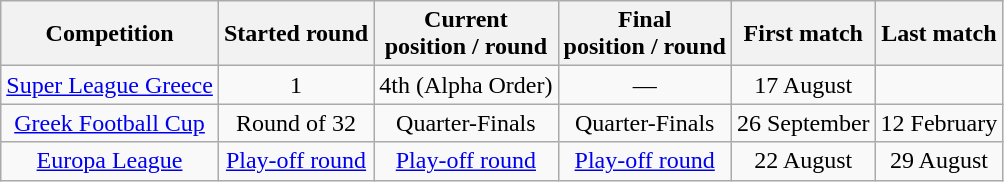<table class="wikitable" style="text-align:center">
<tr>
<th>Competition</th>
<th>Started round</th>
<th>Current<br>position / round</th>
<th>Final<br>position / round</th>
<th>First match</th>
<th>Last match</th>
</tr>
<tr>
<td><a href='#'>Super League Greece</a></td>
<td>1</td>
<td>4th (Alpha Order)</td>
<td>—</td>
<td>17 August</td>
<td></td>
</tr>
<tr>
<td><a href='#'>Greek Football Cup</a></td>
<td>Round of 32</td>
<td>Quarter-Finals</td>
<td>Quarter-Finals</td>
<td>26 September</td>
<td>12 February</td>
</tr>
<tr>
<td><a href='#'>Europa League</a></td>
<td><a href='#'>Play-off round</a></td>
<td><a href='#'>Play-off round</a></td>
<td><a href='#'>Play-off round</a></td>
<td>22 August</td>
<td>29 August</td>
</tr>
</table>
